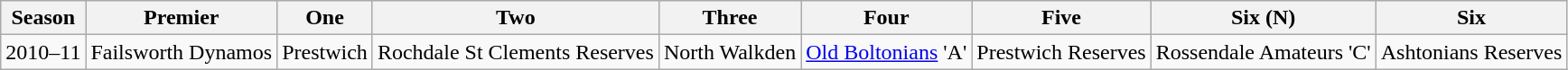<table class="wikitable" style="text-align: center">
<tr>
<th>Season</th>
<th>Premier</th>
<th>One</th>
<th>Two</th>
<th>Three</th>
<th>Four</th>
<th>Five</th>
<th>Six (N)</th>
<th>Six</th>
</tr>
<tr>
<td>2010–11</td>
<td>Failsworth Dynamos</td>
<td>Prestwich</td>
<td>Rochdale St Clements Reserves</td>
<td>North Walkden</td>
<td><a href='#'>Old Boltonians</a> 'A'</td>
<td>Prestwich Reserves</td>
<td>Rossendale Amateurs 'C'</td>
<td>Ashtonians Reserves</td>
</tr>
</table>
